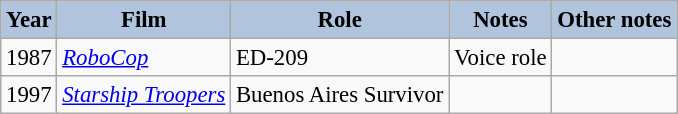<table class="wikitable" style="font-size:95%;">
<tr>
<th style="background:#B0C4DE;">Year</th>
<th style="background:#B0C4DE;">Film</th>
<th style="background:#B0C4DE;">Role</th>
<th style="background:#B0C4DE;">Notes</th>
<th style="background:#B0C4DE;">Other notes</th>
</tr>
<tr>
<td>1987</td>
<td><em><a href='#'>RoboCop</a></em></td>
<td>ED-209</td>
<td>Voice role</td>
<td></td>
</tr>
<tr>
<td>1997</td>
<td><em><a href='#'>Starship Troopers</a></em></td>
<td>Buenos Aires Survivor</td>
<td></td>
<td></td>
</tr>
</table>
